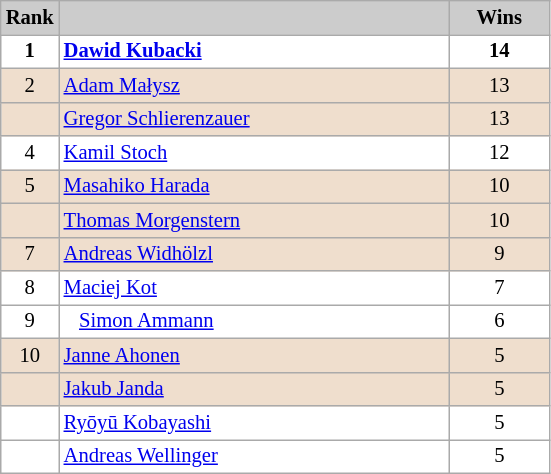<table class="wikitable plainrowheaders" style="background:#fff; font-size:86%; line-height:16px; border:grey solid 1px; border-collapse:collapse;">
<tr style="background:#ccc; text-align:center;">
<th style="background:#ccc;">Rank</th>
<th style="background:#ccc;" width="254"></th>
<th style="background:#ccc;" width="60">Wins</th>
</tr>
<tr>
<td align=center><strong>1</strong></td>
<td> <strong><a href='#'>Dawid Kubacki</a></strong></td>
<td align=center><strong>14</strong></td>
</tr>
<tr bgcolor=#EFDECD>
<td align=center>2</td>
<td> <a href='#'>Adam Małysz</a></td>
<td align=center>13</td>
</tr>
<tr bgcolor=#EFDECD>
<td align=center></td>
<td> <a href='#'>Gregor Schlierenzauer</a></td>
<td align=center>13</td>
</tr>
<tr>
<td align=center>4</td>
<td> <a href='#'>Kamil Stoch</a></td>
<td align=center>12</td>
</tr>
<tr bgcolor=#EFDECD>
<td align=center>5</td>
<td> <a href='#'>Masahiko Harada</a></td>
<td align=center>10</td>
</tr>
<tr bgcolor=#EFDECD>
<td align=center></td>
<td> <a href='#'>Thomas Morgenstern</a></td>
<td align=center>10</td>
</tr>
<tr bgcolor=#EFDECD>
<td align=center>7</td>
<td> <a href='#'>Andreas Widhölzl</a></td>
<td align=center>9</td>
</tr>
<tr>
<td align=center>8</td>
<td> <a href='#'>Maciej Kot</a></td>
<td align=center>7</td>
</tr>
<tr>
<td align=center>9</td>
<td>   <a href='#'>Simon Ammann</a></td>
<td align=center>6</td>
</tr>
<tr bgcolor=#EFDECD>
<td align=center>10</td>
<td> <a href='#'>Janne Ahonen</a></td>
<td align=center>5</td>
</tr>
<tr bgcolor=#EFDECD>
<td align=center></td>
<td> <a href='#'>Jakub Janda</a></td>
<td align=center>5</td>
</tr>
<tr>
<td align=center></td>
<td> <a href='#'>Ryōyū Kobayashi</a></td>
<td align=center>5</td>
</tr>
<tr>
<td align=center></td>
<td> <a href='#'>Andreas Wellinger</a></td>
<td align=center>5</td>
</tr>
</table>
